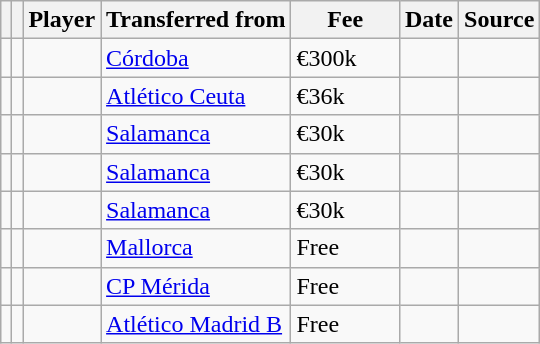<table class="wikitable plainrowheaders sortable">
<tr>
<th></th>
<th></th>
<th scope=col><strong>Player</strong></th>
<th><strong>Transferred from</strong></th>
<th !scope=col; style="width: 65px;"><strong>Fee</strong></th>
<th scope=col><strong>Date</strong></th>
<th scope=col><strong>Source</strong></th>
</tr>
<tr>
<td align=center></td>
<td align=center></td>
<td></td>
<td> <a href='#'>Córdoba</a></td>
<td>€300k</td>
<td></td>
<td></td>
</tr>
<tr>
<td align=center></td>
<td align=center></td>
<td></td>
<td> <a href='#'>Atlético Ceuta</a></td>
<td>€36k</td>
<td></td>
<td></td>
</tr>
<tr>
<td align=center></td>
<td align=center></td>
<td></td>
<td> <a href='#'>Salamanca</a></td>
<td>€30k</td>
<td></td>
<td></td>
</tr>
<tr>
<td align=center></td>
<td align=center></td>
<td></td>
<td> <a href='#'>Salamanca</a></td>
<td>€30k</td>
<td></td>
<td></td>
</tr>
<tr>
<td align=center></td>
<td align=center></td>
<td></td>
<td> <a href='#'>Salamanca</a></td>
<td>€30k</td>
<td></td>
<td></td>
</tr>
<tr>
<td align=center></td>
<td align=center></td>
<td></td>
<td> <a href='#'>Mallorca</a></td>
<td>Free</td>
<td></td>
<td></td>
</tr>
<tr>
<td align=center></td>
<td align=center></td>
<td></td>
<td> <a href='#'>CP Mérida</a></td>
<td>Free</td>
<td></td>
<td></td>
</tr>
<tr>
<td align=center></td>
<td align=center></td>
<td></td>
<td> <a href='#'>Atlético Madrid B</a></td>
<td>Free</td>
<td></td>
<td></td>
</tr>
</table>
